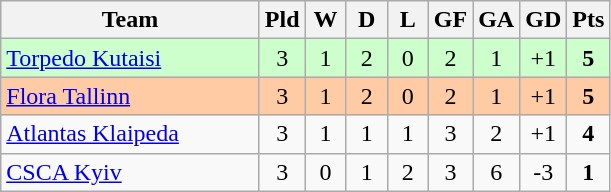<table class="wikitable" style="text-align: center;">
<tr>
<th width=165>Team</th>
<th width=20>Pld</th>
<th width=20>W</th>
<th width=20>D</th>
<th width=20>L</th>
<th width=20>GF</th>
<th width=20>GA</th>
<th width=20>GD</th>
<th width=20>Pts</th>
</tr>
<tr bgcolor="#ccffcc">
<td align=left> <a href='#'>Torpedo Kutaisi</a></td>
<td>3</td>
<td>1</td>
<td>2</td>
<td>0</td>
<td>2</td>
<td>1</td>
<td>+1</td>
<td><strong>5</strong></td>
</tr>
<tr bgcolor="#FFCBA4">
<td align=left><a href='#'>Flora Tallinn</a></td>
<td>3</td>
<td>1</td>
<td>2</td>
<td>0</td>
<td>2</td>
<td>1</td>
<td>+1</td>
<td><strong>5</strong></td>
</tr>
<tr>
<td align=left> <a href='#'>Atlantas Klaipeda</a></td>
<td>3</td>
<td>1</td>
<td>1</td>
<td>1</td>
<td>3</td>
<td>2</td>
<td>+1</td>
<td><strong>4</strong></td>
</tr>
<tr>
<td align=left> <a href='#'>CSCA Kyiv</a></td>
<td>3</td>
<td>0</td>
<td>1</td>
<td>2</td>
<td>3</td>
<td>6</td>
<td>-3</td>
<td><strong>1</strong></td>
</tr>
</table>
